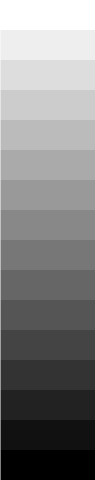<table style="margin:0 0 0.5em 1em; border-collapse:collapse; float:right; clear:right;" margin="0" width="5%">
<tr style="background-color:#FFFFFF;">
<td> </td>
</tr>
<tr style="background-color:#EEEEEE;">
<td> </td>
</tr>
<tr style="background-color:#DDDDDD;">
<td> </td>
</tr>
<tr style="background-color:#CCCCCC;">
<td> </td>
</tr>
<tr style="background-color:#BBBBBB;">
<td> </td>
</tr>
<tr style="background-color:#AAAAAA;">
<td> </td>
</tr>
<tr style="background-color:#999999;">
<td> </td>
</tr>
<tr style="background-color:#888888;">
<td> </td>
</tr>
<tr style="background-color:#777777;">
<td> </td>
</tr>
<tr style="background-color:#666666;">
<td> </td>
</tr>
<tr style="background-color:#555555;">
<td> </td>
</tr>
<tr style="background-color:#444444;">
<td> </td>
</tr>
<tr style="background-color:#333333;">
<td> </td>
</tr>
<tr style="background-color:#222222;">
<td> </td>
</tr>
<tr style="background-color:#111111;">
<td> </td>
</tr>
<tr style="background-color:#000000;">
<td> </td>
</tr>
</table>
